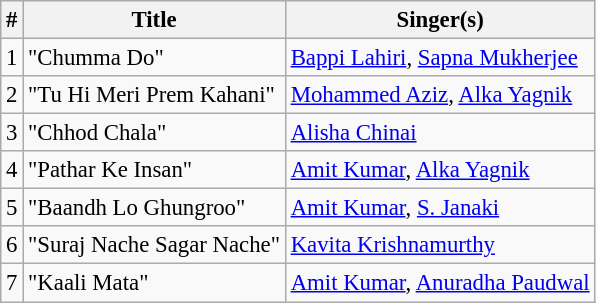<table class="wikitable" style="font-size:95%;">
<tr>
<th>#</th>
<th>Title</th>
<th>Singer(s)</th>
</tr>
<tr>
<td>1</td>
<td>"Chumma Do"</td>
<td><a href='#'>Bappi Lahiri</a>, <a href='#'>Sapna Mukherjee</a></td>
</tr>
<tr>
<td>2</td>
<td>"Tu Hi Meri Prem Kahani"</td>
<td><a href='#'>Mohammed Aziz</a>, <a href='#'>Alka Yagnik</a></td>
</tr>
<tr>
<td>3</td>
<td>"Chhod Chala"</td>
<td><a href='#'>Alisha Chinai</a></td>
</tr>
<tr>
<td>4</td>
<td>"Pathar Ke Insan"</td>
<td><a href='#'>Amit Kumar</a>, <a href='#'>Alka Yagnik</a></td>
</tr>
<tr>
<td>5</td>
<td>"Baandh Lo Ghungroo"</td>
<td><a href='#'>Amit Kumar</a>, <a href='#'>S. Janaki</a></td>
</tr>
<tr>
<td>6</td>
<td>"Suraj Nache Sagar Nache"</td>
<td><a href='#'>Kavita Krishnamurthy</a></td>
</tr>
<tr>
<td>7</td>
<td>"Kaali Mata"</td>
<td><a href='#'>Amit Kumar</a>, <a href='#'>Anuradha Paudwal</a></td>
</tr>
</table>
